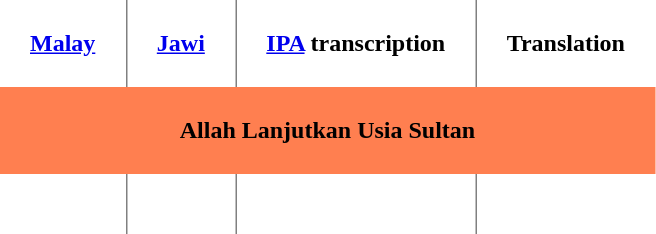<table class="toccolours" cellpadding="20" rules="cols">
<tr>
<th><a href='#'>Malay</a></th>
<th><a href='#'>Jawi</a></th>
<th><a href='#'>IPA</a> transcription</th>
<th>Translation</th>
</tr>
<tr>
<th colspan="4" bgcolor="coral">Allah Lanjutkan Usia Sultan</th>
</tr>
<tr>
<td></td>
<td></td>
<td></td>
<td></td>
</tr>
</table>
